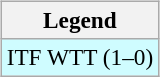<table>
<tr valign=top>
<td><br><table class="wikitable" style=font-size:97%>
<tr>
<th>Legend</th>
</tr>
<tr style="background:#cffcff;">
<td>ITF WTT (1–0)</td>
</tr>
</table>
</td>
<td></td>
</tr>
</table>
